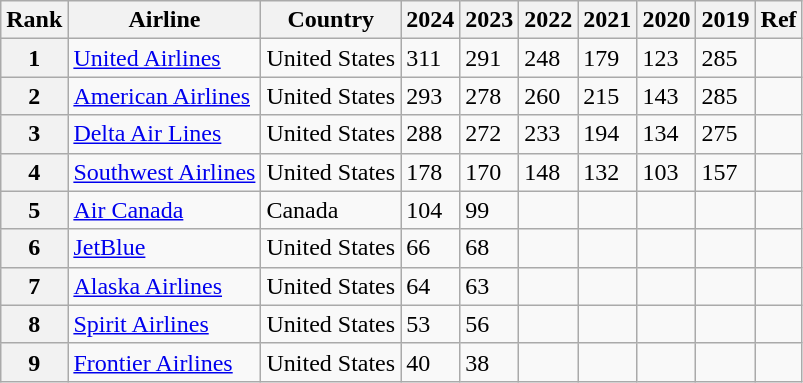<table class="wikitable sortable">
<tr>
<th class="unsortable">Rank</th>
<th>Airline</th>
<th>Country</th>
<th>2024</th>
<th>2023</th>
<th>2022</th>
<th>2021</th>
<th>2020</th>
<th>2019</th>
<th>Ref</th>
</tr>
<tr>
<th>1</th>
<td><a href='#'>United Airlines</a></td>
<td>United States</td>
<td>311</td>
<td>291</td>
<td>248</td>
<td>179</td>
<td>123</td>
<td>285</td>
<td></td>
</tr>
<tr>
<th>2</th>
<td><a href='#'>American Airlines</a></td>
<td>United States</td>
<td>293</td>
<td>278</td>
<td>260</td>
<td>215</td>
<td>143</td>
<td>285</td>
<td></td>
</tr>
<tr>
<th>3</th>
<td><a href='#'>Delta Air Lines</a></td>
<td>United States</td>
<td>288</td>
<td>272</td>
<td>233</td>
<td>194</td>
<td>134</td>
<td>275</td>
<td></td>
</tr>
<tr>
<th>4</th>
<td><a href='#'>Southwest Airlines</a></td>
<td>United States</td>
<td>178</td>
<td>170</td>
<td>148</td>
<td>132</td>
<td>103</td>
<td>157</td>
<td></td>
</tr>
<tr>
<th>5</th>
<td><a href='#'>Air Canada</a></td>
<td>Canada</td>
<td>104</td>
<td>99</td>
<td></td>
<td></td>
<td></td>
<td></td>
<td></td>
</tr>
<tr>
<th>6</th>
<td><a href='#'>JetBlue</a></td>
<td>United States</td>
<td>66</td>
<td>68</td>
<td></td>
<td></td>
<td></td>
<td></td>
<td></td>
</tr>
<tr>
<th>7</th>
<td><a href='#'>Alaska Airlines</a></td>
<td>United States</td>
<td>64</td>
<td>63</td>
<td></td>
<td></td>
<td></td>
<td></td>
<td></td>
</tr>
<tr>
<th>8</th>
<td><a href='#'>Spirit Airlines</a></td>
<td>United States</td>
<td>53</td>
<td>56</td>
<td></td>
<td></td>
<td></td>
<td></td>
<td></td>
</tr>
<tr>
<th>9</th>
<td><a href='#'>Frontier Airlines</a></td>
<td>United States</td>
<td>40</td>
<td>38</td>
<td></td>
<td></td>
<td></td>
<td></td>
<td></td>
</tr>
</table>
